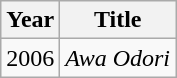<table class="wikitable">
<tr>
<th>Year</th>
<th>Title</th>
</tr>
<tr>
<td>2006</td>
<td><em>Awa Odori</em></td>
</tr>
</table>
